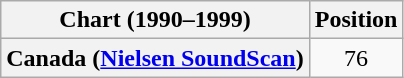<table class="wikitable plainrowheaders" style="text-align:center">
<tr>
<th>Chart (1990–1999)</th>
<th>Position</th>
</tr>
<tr>
<th scope="row">Canada (<a href='#'>Nielsen SoundScan</a>)</th>
<td>76</td>
</tr>
</table>
